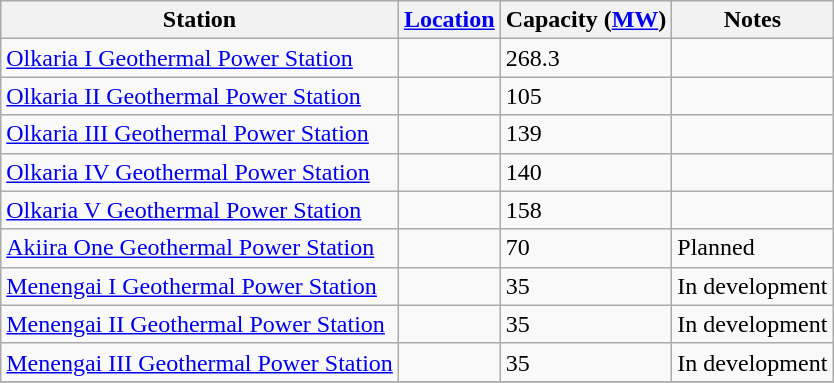<table class="wikitable sortable">
<tr>
<th>Station</th>
<th><a href='#'>Location</a></th>
<th>Capacity (<a href='#'>MW</a>)</th>
<th>Notes</th>
</tr>
<tr>
<td><a href='#'>Olkaria I Geothermal Power Station</a></td>
<td></td>
<td>268.3</td>
<td></td>
</tr>
<tr>
<td><a href='#'>Olkaria II Geothermal Power Station</a></td>
<td></td>
<td>105</td>
<td></td>
</tr>
<tr>
<td><a href='#'>Olkaria III Geothermal Power Station</a></td>
<td></td>
<td>139</td>
<td></td>
</tr>
<tr>
<td><a href='#'>Olkaria IV Geothermal Power Station</a></td>
<td></td>
<td>140</td>
<td></td>
</tr>
<tr>
<td><a href='#'>Olkaria V Geothermal Power Station</a></td>
<td></td>
<td>158</td>
<td></td>
</tr>
<tr>
<td><a href='#'>Akiira One Geothermal Power Station</a></td>
<td></td>
<td>70</td>
<td>Planned</td>
</tr>
<tr>
<td><a href='#'>Menengai I Geothermal Power Station</a></td>
<td></td>
<td>35</td>
<td>In development</td>
</tr>
<tr>
<td><a href='#'>Menengai II Geothermal Power Station</a></td>
<td></td>
<td>35</td>
<td>In development</td>
</tr>
<tr>
<td><a href='#'>Menengai III Geothermal Power Station</a></td>
<td></td>
<td>35</td>
<td>In development</td>
</tr>
<tr>
</tr>
</table>
